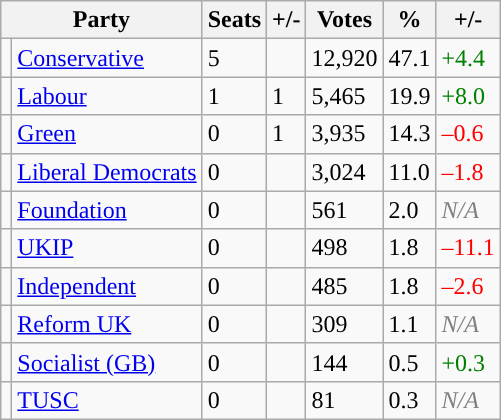<table class="wikitable">
<tr>
<th colspan="2">Party</th>
<th>Seats</th>
<th>+/-</th>
<th>Votes</th>
<th>%</th>
<th>+/-</th>
</tr>
<tr>
<td style="background-color: "></td>
<td><a href='#'>Conservative</a></td>
<td>5</td>
<td></td>
<td>12,920</td>
<td>47.1</td>
<td style="color:green">+4.4</td>
</tr>
<tr>
<td style="background-color: "></td>
<td><a href='#'>Labour</a></td>
<td>1</td>
<td> 1</td>
<td>5,465</td>
<td>19.9</td>
<td style="color:green">+8.0</td>
</tr>
<tr>
<td style="background-color: "></td>
<td><a href='#'>Green</a></td>
<td>0</td>
<td> 1</td>
<td>3,935</td>
<td>14.3</td>
<td style="color:red">–0.6</td>
</tr>
<tr>
<td style="background-color: "></td>
<td><a href='#'>Liberal Democrats</a></td>
<td>0</td>
<td></td>
<td>3,024</td>
<td>11.0</td>
<td style="color:red">–1.8</td>
</tr>
<tr>
<td style="background-color: "></td>
<td><a href='#'>Foundation</a></td>
<td>0</td>
<td></td>
<td>561</td>
<td>2.0</td>
<td span style="color:grey"><em>N/A</em></td>
</tr>
<tr>
<td style="background-color: "></td>
<td><a href='#'>UKIP</a></td>
<td>0</td>
<td></td>
<td>498</td>
<td>1.8</td>
<td span style="color:red">–11.1</td>
</tr>
<tr>
<td style="background-color: "></td>
<td><a href='#'>Independent</a></td>
<td>0</td>
<td></td>
<td>485</td>
<td>1.8</td>
<td span style="color:red">–2.6</td>
</tr>
<tr>
<td style="background-color: "></td>
<td><a href='#'>Reform UK</a></td>
<td>0</td>
<td></td>
<td>309</td>
<td>1.1</td>
<td span style="color:grey"><em>N/A</em></td>
</tr>
<tr>
<td style="background-color: "></td>
<td><a href='#'>Socialist (GB)</a></td>
<td>0</td>
<td></td>
<td>144</td>
<td>0.5</td>
<td span style="color:green">+0.3</td>
</tr>
<tr>
<td style="background-color: "></td>
<td><a href='#'>TUSC</a></td>
<td>0</td>
<td></td>
<td>81</td>
<td>0.3</td>
<td span style="color:grey"><em>N/A</em></td>
</tr>
</table>
